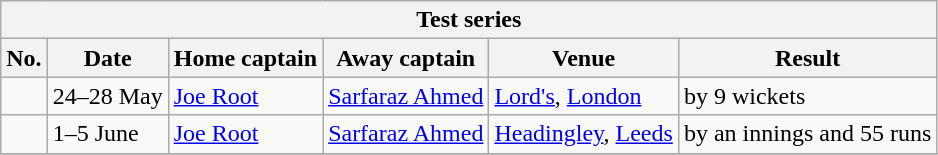<table class="wikitable">
<tr>
<th colspan="9">Test series</th>
</tr>
<tr>
<th>No.</th>
<th>Date</th>
<th>Home captain</th>
<th>Away captain</th>
<th>Venue</th>
<th>Result</th>
</tr>
<tr>
<td></td>
<td>24–28 May</td>
<td><a href='#'>Joe Root</a></td>
<td><a href='#'>Sarfaraz Ahmed</a></td>
<td><a href='#'>Lord's</a>, <a href='#'>London</a></td>
<td> by 9 wickets</td>
</tr>
<tr>
<td></td>
<td>1–5 June</td>
<td><a href='#'>Joe Root</a></td>
<td><a href='#'>Sarfaraz Ahmed</a></td>
<td><a href='#'>Headingley</a>, <a href='#'>Leeds</a></td>
<td> by an innings and 55 runs</td>
</tr>
<tr>
</tr>
</table>
